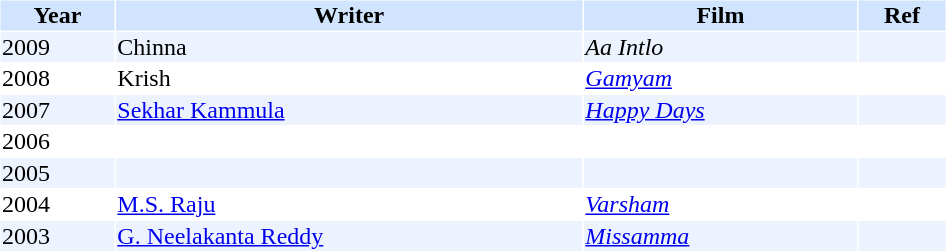<table cellspacing="1" cellpadding="1" border="0" width="50%">
<tr bgcolor="#d1e4fd">
<th>Year</th>
<th>Writer</th>
<th>Film</th>
<th>Ref</th>
</tr>
<tr bgcolor=#edf3fe>
<td>2009</td>
<td>Chinna</td>
<td><em>Aa Intlo</em></td>
<td></td>
</tr>
<tr>
<td>2008</td>
<td>Krish</td>
<td><em><a href='#'>Gamyam</a></em></td>
<td></td>
</tr>
<tr bgcolor=#edf3fe>
<td>2007</td>
<td><a href='#'>Sekhar Kammula</a></td>
<td><em><a href='#'>Happy Days</a></em></td>
<td></td>
</tr>
<tr>
<td>2006</td>
<td></td>
<td></td>
<td></td>
</tr>
<tr bgcolor=#edf3fe>
<td>2005</td>
<td></td>
<td></td>
<td></td>
</tr>
<tr>
<td>2004</td>
<td><a href='#'>M.S. Raju</a></td>
<td><em><a href='#'>Varsham</a></em></td>
<td></td>
</tr>
<tr bgcolor=#edf3fe>
<td>2003</td>
<td><a href='#'>G. Neelakanta Reddy</a></td>
<td><em><a href='#'>Missamma</a></em></td>
<td></td>
</tr>
<tr>
</tr>
</table>
